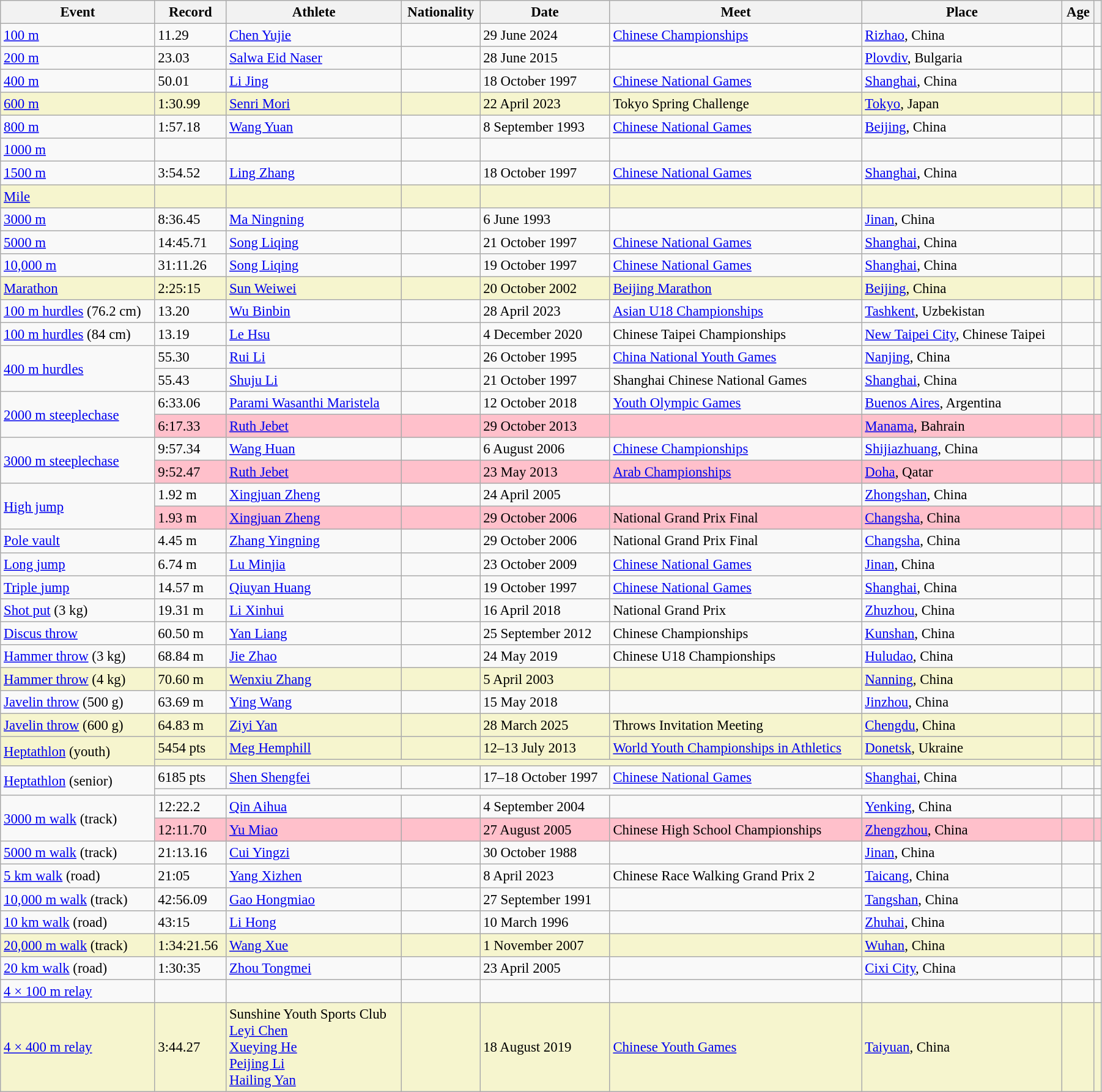<table class=wikitable style="width: 95%; font-size: 95%;">
<tr>
<th>Event</th>
<th>Record</th>
<th>Athlete</th>
<th>Nationality</th>
<th>Date</th>
<th>Meet</th>
<th>Place</th>
<th>Age</th>
<th></th>
</tr>
<tr>
<td><a href='#'>100 m</a></td>
<td>11.29 </td>
<td><a href='#'>Chen Yujie</a></td>
<td></td>
<td>29 June 2024</td>
<td><a href='#'>Chinese Championships</a></td>
<td><a href='#'>Rizhao</a>, China</td>
<td></td>
<td></td>
</tr>
<tr>
<td><a href='#'>200 m</a></td>
<td>23.03 </td>
<td><a href='#'>Salwa Eid Naser</a></td>
<td></td>
<td>28 June 2015</td>
<td></td>
<td><a href='#'>Plovdiv</a>, Bulgaria</td>
<td></td>
<td></td>
</tr>
<tr>
<td><a href='#'>400 m</a></td>
<td>50.01</td>
<td><a href='#'>Li Jing</a></td>
<td></td>
<td>18 October 1997</td>
<td><a href='#'>Chinese National Games</a></td>
<td><a href='#'>Shanghai</a>, China</td>
<td></td>
<td></td>
</tr>
<tr style="background:#f6F5CE;">
<td><a href='#'>600 m</a></td>
<td>1:30.99</td>
<td><a href='#'>Senri Mori</a></td>
<td></td>
<td>22 April 2023</td>
<td>Tokyo Spring Challenge</td>
<td><a href='#'>Tokyo</a>, Japan</td>
<td></td>
<td></td>
</tr>
<tr>
<td><a href='#'>800 m</a></td>
<td>1:57.18</td>
<td><a href='#'>Wang Yuan</a></td>
<td></td>
<td>8 September 1993</td>
<td><a href='#'>Chinese National Games</a></td>
<td><a href='#'>Beijing</a>, China</td>
<td></td>
<td></td>
</tr>
<tr>
<td><a href='#'>1000 m</a></td>
<td></td>
<td></td>
<td></td>
<td></td>
<td></td>
<td></td>
<td></td>
<td></td>
</tr>
<tr>
<td><a href='#'>1500 m</a></td>
<td>3:54.52</td>
<td><a href='#'>Ling Zhang</a></td>
<td></td>
<td>18 October 1997</td>
<td><a href='#'>Chinese National Games</a></td>
<td><a href='#'>Shanghai</a>, China</td>
<td></td>
<td></td>
</tr>
<tr style="background:#f6F5CE;">
<td><a href='#'>Mile</a></td>
<td></td>
<td></td>
<td></td>
<td></td>
<td></td>
<td></td>
<td></td>
<td></td>
</tr>
<tr>
<td><a href='#'>3000 m</a></td>
<td>8:36.45</td>
<td><a href='#'>Ma Ningning</a></td>
<td></td>
<td>6 June 1993</td>
<td></td>
<td><a href='#'>Jinan</a>, China</td>
<td></td>
<td></td>
</tr>
<tr>
<td><a href='#'>5000 m</a></td>
<td>14:45.71</td>
<td><a href='#'>Song Liqing</a></td>
<td></td>
<td>21 October 1997</td>
<td><a href='#'>Chinese National Games</a></td>
<td><a href='#'>Shanghai</a>, China</td>
<td></td>
<td></td>
</tr>
<tr>
<td><a href='#'>10,000 m</a></td>
<td>31:11.26</td>
<td><a href='#'>Song Liqing</a></td>
<td></td>
<td>19 October 1997</td>
<td><a href='#'>Chinese National Games</a></td>
<td><a href='#'>Shanghai</a>, China</td>
<td></td>
<td></td>
</tr>
<tr style="background:#f6F5CE;">
<td><a href='#'>Marathon</a></td>
<td>2:25:15</td>
<td><a href='#'>Sun Weiwei</a></td>
<td></td>
<td>20 October 2002</td>
<td><a href='#'>Beijing Marathon</a></td>
<td><a href='#'>Beijing</a>, China</td>
<td></td>
<td></td>
</tr>
<tr>
<td><a href='#'>100 m hurdles</a> (76.2 cm)</td>
<td>13.20 </td>
<td><a href='#'>Wu Binbin</a></td>
<td></td>
<td>28 April 2023</td>
<td><a href='#'>Asian U18 Championships</a></td>
<td><a href='#'>Tashkent</a>, Uzbekistan</td>
<td></td>
<td></td>
</tr>
<tr>
<td><a href='#'>100 m hurdles</a> (84 cm)</td>
<td>13.19 </td>
<td><a href='#'>Le Hsu</a></td>
<td></td>
<td>4 December 2020</td>
<td>Chinese Taipei Championships</td>
<td><a href='#'>New Taipei City</a>, Chinese Taipei</td>
<td></td>
<td></td>
</tr>
<tr>
<td rowspan=2><a href='#'>400 m hurdles</a></td>
<td>55.30</td>
<td><a href='#'>Rui Li</a></td>
<td></td>
<td>26 October 1995</td>
<td><a href='#'>China National Youth Games</a></td>
<td><a href='#'>Nanjing</a>, China</td>
<td></td>
<td></td>
</tr>
<tr>
<td>55.43</td>
<td><a href='#'>Shuju Li</a></td>
<td></td>
<td>21 October 1997</td>
<td>Shanghai Chinese National Games</td>
<td><a href='#'>Shanghai</a>, China</td>
<td></td>
<td></td>
</tr>
<tr>
<td rowspan=2><a href='#'>2000 m steeplechase</a></td>
<td>6:33.06</td>
<td><a href='#'>Parami Wasanthi Maristela</a></td>
<td></td>
<td>12 October 2018</td>
<td><a href='#'>Youth Olympic Games</a></td>
<td><a href='#'>Buenos Aires</a>, Argentina</td>
<td></td>
<td></td>
</tr>
<tr style="background:pink">
<td>6:17.33</td>
<td><a href='#'>Ruth Jebet</a></td>
<td></td>
<td>29 October 2013</td>
<td></td>
<td><a href='#'>Manama</a>, Bahrain</td>
<td></td>
<td></td>
</tr>
<tr>
<td rowspan=2><a href='#'>3000 m steeplechase</a></td>
<td>9:57.34</td>
<td><a href='#'>Wang Huan</a></td>
<td></td>
<td>6 August 2006</td>
<td><a href='#'>Chinese Championships</a></td>
<td><a href='#'>Shijiazhuang</a>, China</td>
<td></td>
<td></td>
</tr>
<tr style="background:pink">
<td>9:52.47</td>
<td><a href='#'>Ruth Jebet</a></td>
<td></td>
<td>23 May 2013</td>
<td><a href='#'>Arab Championships</a></td>
<td><a href='#'>Doha</a>, Qatar</td>
<td></td>
<td></td>
</tr>
<tr>
<td rowspan=2><a href='#'>High jump</a></td>
<td>1.92 m</td>
<td><a href='#'>Xingjuan Zheng</a></td>
<td></td>
<td>24 April 2005</td>
<td></td>
<td><a href='#'>Zhongshan</a>, China</td>
<td></td>
<td></td>
</tr>
<tr style="background:pink">
<td>1.93 m</td>
<td><a href='#'>Xingjuan Zheng</a></td>
<td></td>
<td>29 October 2006</td>
<td>National Grand Prix Final</td>
<td><a href='#'>Changsha</a>, China</td>
<td></td>
<td></td>
</tr>
<tr>
<td><a href='#'>Pole vault</a></td>
<td>4.45 m</td>
<td><a href='#'>Zhang Yingning</a></td>
<td></td>
<td>29 October 2006</td>
<td>National Grand Prix Final</td>
<td><a href='#'>Changsha</a>, China</td>
<td></td>
<td></td>
</tr>
<tr>
<td><a href='#'>Long jump</a></td>
<td>6.74 m </td>
<td><a href='#'>Lu Minjia</a></td>
<td></td>
<td>23 October 2009</td>
<td><a href='#'>Chinese National Games</a></td>
<td><a href='#'>Jinan</a>, China</td>
<td></td>
<td></td>
</tr>
<tr>
<td><a href='#'>Triple jump</a></td>
<td>14.57 m </td>
<td><a href='#'>Qiuyan Huang</a></td>
<td></td>
<td>19 October 1997</td>
<td><a href='#'>Chinese National Games</a></td>
<td><a href='#'>Shanghai</a>, China</td>
<td></td>
<td></td>
</tr>
<tr>
<td><a href='#'>Shot put</a> (3 kg)</td>
<td>19.31 m</td>
<td><a href='#'>Li Xinhui</a></td>
<td></td>
<td>16 April 2018</td>
<td>National Grand Prix</td>
<td><a href='#'>Zhuzhou</a>, China</td>
<td></td>
<td></td>
</tr>
<tr>
<td><a href='#'>Discus throw</a></td>
<td>60.50 m</td>
<td><a href='#'>Yan Liang</a></td>
<td></td>
<td>25 September 2012</td>
<td>Chinese Championships</td>
<td><a href='#'>Kunshan</a>, China</td>
<td></td>
<td></td>
</tr>
<tr>
<td><a href='#'>Hammer throw</a> (3 kg)</td>
<td>68.84 m</td>
<td><a href='#'>Jie Zhao</a></td>
<td></td>
<td>24 May 2019</td>
<td>Chinese U18 Championships</td>
<td><a href='#'>Huludao</a>, China</td>
<td></td>
<td></td>
</tr>
<tr style="background:#f6F5CE;">
<td><a href='#'>Hammer throw</a> (4 kg)</td>
<td>70.60 m</td>
<td><a href='#'>Wenxiu Zhang</a></td>
<td></td>
<td>5 April 2003</td>
<td></td>
<td><a href='#'>Nanning</a>, China</td>
<td></td>
<td></td>
</tr>
<tr>
<td><a href='#'>Javelin throw</a> (500 g)</td>
<td>63.69 m</td>
<td><a href='#'>Ying Wang</a></td>
<td></td>
<td>15 May 2018</td>
<td></td>
<td><a href='#'>Jinzhou</a>, China</td>
<td></td>
<td></td>
</tr>
<tr style="background:#f6F5CE;">
<td><a href='#'>Javelin throw</a> (600 g)</td>
<td>64.83 m</td>
<td><a href='#'>Ziyi Yan</a></td>
<td></td>
<td>28 March 2025</td>
<td>Throws Invitation Meeting</td>
<td><a href='#'>Chengdu</a>, China</td>
<td></td>
<td></td>
</tr>
<tr style="background:#f6F5CE;">
<td rowspan=2><a href='#'>Heptathlon</a> (youth)</td>
<td>5454 pts</td>
<td><a href='#'>Meg Hemphill</a></td>
<td></td>
<td>12–13 July 2013</td>
<td><a href='#'>World Youth Championships in Athletics</a></td>
<td><a href='#'>Donetsk</a>, Ukraine</td>
<td></td>
<td></td>
</tr>
<tr style="background:#f6F5CE;">
<td colspan=7></td>
<td></td>
</tr>
<tr>
<td rowspan=2><a href='#'>Heptathlon</a> (senior)</td>
<td>6185 pts</td>
<td><a href='#'>Shen Shengfei</a></td>
<td></td>
<td>17–18 October 1997</td>
<td><a href='#'>Chinese National Games</a></td>
<td><a href='#'>Shanghai</a>, China</td>
<td></td>
<td></td>
</tr>
<tr>
<td colspan=7></td>
<td></td>
</tr>
<tr>
<td rowspan=2><a href='#'>3000 m walk</a> (track)</td>
<td>12:22.2 </td>
<td><a href='#'>Qin Aihua</a></td>
<td></td>
<td>4 September 2004</td>
<td></td>
<td><a href='#'>Yenking</a>, China</td>
<td></td>
<td></td>
</tr>
<tr style="background:pink">
<td>12:11.70</td>
<td><a href='#'>Yu Miao</a></td>
<td></td>
<td>27 August 2005</td>
<td>Chinese High School Championships</td>
<td><a href='#'>Zhengzhou</a>, China</td>
<td></td>
<td></td>
</tr>
<tr>
<td><a href='#'>5000 m walk</a> (track)</td>
<td>21:13.16</td>
<td><a href='#'>Cui Yingzi</a></td>
<td></td>
<td>30 October 1988</td>
<td></td>
<td><a href='#'>Jinan</a>, China</td>
<td></td>
<td></td>
</tr>
<tr>
<td><a href='#'>5 km walk</a> (road)</td>
<td>21:05</td>
<td><a href='#'>Yang Xizhen</a></td>
<td></td>
<td>8 April 2023</td>
<td>Chinese Race Walking Grand Prix 2</td>
<td><a href='#'>Taicang</a>, China</td>
<td></td>
<td></td>
</tr>
<tr>
<td><a href='#'>10,000 m walk</a> (track)</td>
<td>42:56.09</td>
<td><a href='#'>Gao Hongmiao</a></td>
<td></td>
<td>27 September 1991</td>
<td></td>
<td><a href='#'>Tangshan</a>, China</td>
<td></td>
<td></td>
</tr>
<tr>
<td><a href='#'>10 km walk</a> (road)</td>
<td>43:15</td>
<td><a href='#'>Li Hong</a></td>
<td></td>
<td>10 March 1996</td>
<td></td>
<td><a href='#'>Zhuhai</a>, China</td>
<td></td>
<td></td>
</tr>
<tr style="background:#f6F5CE;">
<td><a href='#'>20,000 m walk</a> (track)</td>
<td>1:34:21.56</td>
<td><a href='#'>Wang Xue</a></td>
<td></td>
<td>1 November 2007</td>
<td></td>
<td><a href='#'>Wuhan</a>, China</td>
<td></td>
<td></td>
</tr>
<tr>
<td><a href='#'>20 km walk</a> (road)</td>
<td>1:30:35</td>
<td><a href='#'>Zhou Tongmei</a></td>
<td></td>
<td>23 April 2005</td>
<td></td>
<td><a href='#'>Cixi City</a>, China</td>
<td></td>
<td></td>
</tr>
<tr>
<td><a href='#'>4 × 100 m relay</a></td>
<td></td>
<td></td>
<td></td>
<td></td>
<td></td>
<td></td>
<td></td>
</tr>
<tr style="background:#f6F5CE;">
<td><a href='#'>4 × 400 m relay</a></td>
<td>3:44.27</td>
<td>Sunshine Youth Sports Club<br><a href='#'>Leyi Chen</a><br><a href='#'>Xueying He</a><br><a href='#'>Peijing Li</a><br><a href='#'>Hailing Yan</a></td>
<td></td>
<td>18 August 2019</td>
<td><a href='#'>Chinese Youth Games</a></td>
<td><a href='#'>Taiyuan</a>, China</td>
<td><br><br><br></td>
<td></td>
</tr>
</table>
